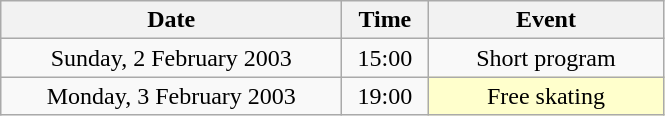<table class = "wikitable" style="text-align:center;">
<tr>
<th width=220>Date</th>
<th width=50>Time</th>
<th width=150>Event</th>
</tr>
<tr>
<td>Sunday, 2 February 2003</td>
<td>15:00</td>
<td>Short program</td>
</tr>
<tr>
<td>Monday, 3 February 2003</td>
<td>19:00</td>
<td bgcolor=ffffcc>Free skating</td>
</tr>
</table>
